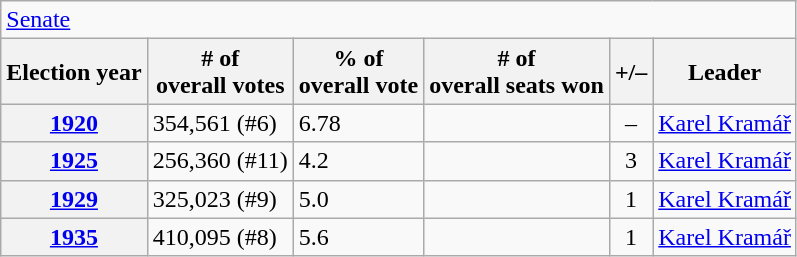<table class=wikitable>
<tr>
<td colspan=6><a href='#'>Senate</a></td>
</tr>
<tr>
<th>Election year</th>
<th># of<br>overall votes</th>
<th>% of<br>overall vote</th>
<th># of<br>overall seats won</th>
<th>+/–</th>
<th>Leader</th>
</tr>
<tr>
<th><a href='#'>1920</a></th>
<td>354,561 (#6)</td>
<td>6.78</td>
<td></td>
<td style="text-align: center">–</td>
<td style="text-align: center"><a href='#'>Karel Kramář</a></td>
</tr>
<tr>
<th><a href='#'>1925</a></th>
<td>256,360 (#11)</td>
<td>4.2</td>
<td></td>
<td style="text-align: center"> 3</td>
<td style="text-align: center"><a href='#'>Karel Kramář</a></td>
</tr>
<tr>
<th><a href='#'>1929</a></th>
<td>325,023 (#9)</td>
<td>5.0</td>
<td></td>
<td style="text-align: center"> 1</td>
<td style="text-align: center"><a href='#'>Karel Kramář</a></td>
</tr>
<tr>
<th><a href='#'>1935</a></th>
<td>410,095 (#8)</td>
<td>5.6</td>
<td></td>
<td style="text-align: center"> 1</td>
<td style="text-align: center"><a href='#'>Karel Kramář</a></td>
</tr>
</table>
